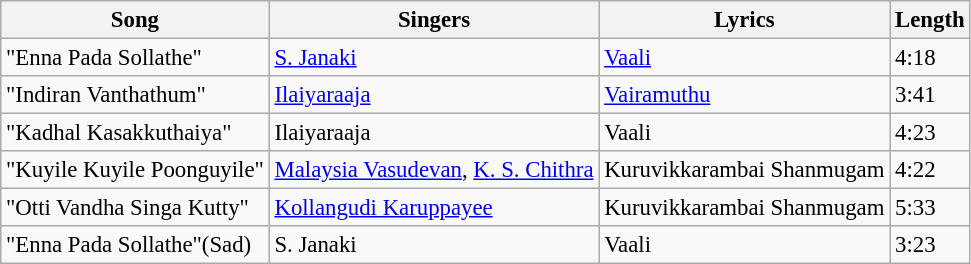<table class="wikitable" style="font-size:95%;">
<tr>
<th>Song</th>
<th>Singers</th>
<th>Lyrics</th>
<th>Length</th>
</tr>
<tr>
<td>"Enna Pada Sollathe"</td>
<td><a href='#'>S. Janaki</a></td>
<td><a href='#'>Vaali</a></td>
<td>4:18</td>
</tr>
<tr>
<td>"Indiran Vanthathum"</td>
<td><a href='#'>Ilaiyaraaja</a></td>
<td><a href='#'>Vairamuthu</a></td>
<td>3:41</td>
</tr>
<tr>
<td>"Kadhal Kasakkuthaiya"</td>
<td>Ilaiyaraaja</td>
<td>Vaali</td>
<td>4:23</td>
</tr>
<tr>
<td>"Kuyile Kuyile Poonguyile"</td>
<td><a href='#'>Malaysia Vasudevan</a>, <a href='#'>K. S. Chithra</a></td>
<td>Kuruvikkarambai Shanmugam</td>
<td>4:22</td>
</tr>
<tr>
<td>"Otti Vandha Singa Kutty"</td>
<td><a href='#'>Kollangudi Karuppayee</a></td>
<td>Kuruvikkarambai Shanmugam</td>
<td>5:33</td>
</tr>
<tr>
<td>"Enna Pada Sollathe"(Sad)</td>
<td>S. Janaki</td>
<td>Vaali</td>
<td>3:23</td>
</tr>
</table>
